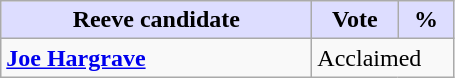<table class="wikitable">
<tr>
<th style="background:#ddf; width:200px;">Reeve candidate</th>
<th style="background:#ddf; width:50px;">Vote</th>
<th style="background:#ddf; width:30px;">%</th>
</tr>
<tr>
<td><strong><a href='#'>Joe Hargrave</a></strong></td>
<td colspan="2">Acclaimed</td>
</tr>
</table>
